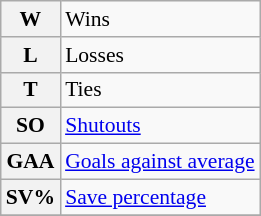<table class="wikitable" style="font-size:90%;">
<tr>
<th>W</th>
<td>Wins</td>
</tr>
<tr>
<th>L</th>
<td>Losses</td>
</tr>
<tr>
<th>T</th>
<td>Ties</td>
</tr>
<tr>
<th>SO</th>
<td><a href='#'>Shutouts</a></td>
</tr>
<tr>
<th>GAA</th>
<td><a href='#'>Goals against average</a></td>
</tr>
<tr>
<th>SV%</th>
<td><a href='#'>Save percentage</a></td>
</tr>
<tr>
</tr>
</table>
